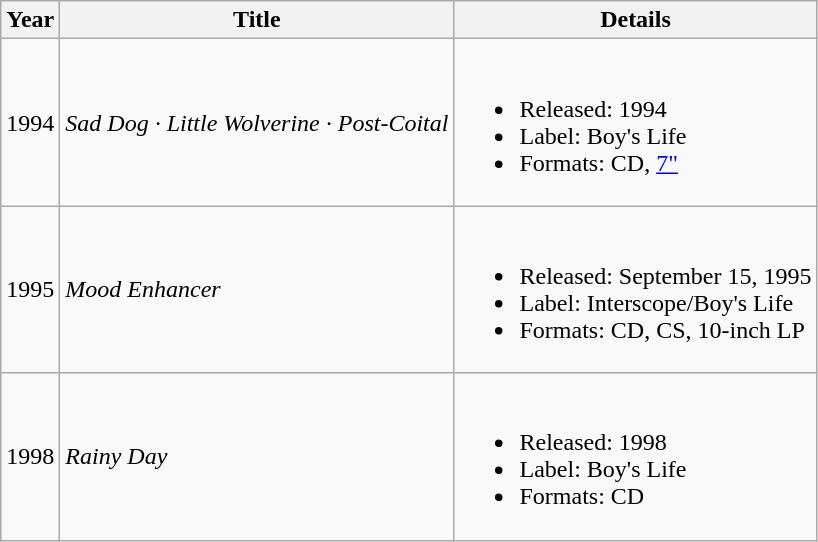<table class="wikitable">
<tr>
<th>Year</th>
<th>Title</th>
<th>Details</th>
</tr>
<tr>
<td>1994</td>
<td><em>Sad Dog · Little Wolverine · Post-Coital</em></td>
<td><br><ul><li>Released: 1994</li><li>Label: Boy's Life</li><li>Formats: CD, <a href='#'>7"</a></li></ul></td>
</tr>
<tr>
<td>1995</td>
<td><em>Mood Enhancer</em></td>
<td><br><ul><li>Released: September 15, 1995</li><li>Label: Interscope/Boy's Life</li><li>Formats: CD, CS, 10-inch LP</li></ul></td>
</tr>
<tr>
<td>1998</td>
<td><em>Rainy Day</em></td>
<td><br><ul><li>Released: 1998</li><li>Label: Boy's Life</li><li>Formats: CD</li></ul></td>
</tr>
</table>
